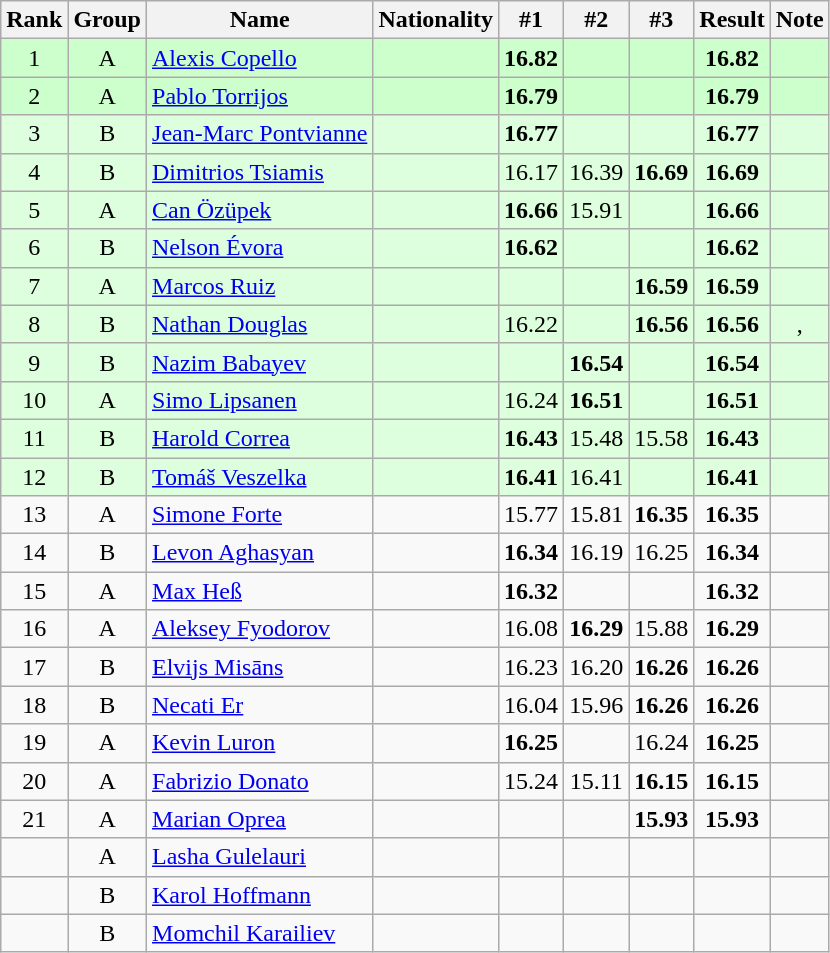<table class="wikitable sortable" style="text-align:center">
<tr>
<th>Rank</th>
<th>Group</th>
<th>Name</th>
<th>Nationality</th>
<th>#1</th>
<th>#2</th>
<th>#3</th>
<th>Result</th>
<th>Note</th>
</tr>
<tr bgcolor=ccffcc>
<td>1</td>
<td>A</td>
<td align=left><a href='#'>Alexis Copello</a></td>
<td align=left></td>
<td><strong>16.82</strong></td>
<td></td>
<td></td>
<td><strong>16.82</strong></td>
<td></td>
</tr>
<tr bgcolor=ccffcc>
<td>2</td>
<td>A</td>
<td align=left><a href='#'>Pablo Torrijos</a></td>
<td align=left></td>
<td><strong>16.79</strong></td>
<td></td>
<td></td>
<td><strong>16.79</strong></td>
<td></td>
</tr>
<tr bgcolor=ddffdd>
<td>3</td>
<td>B</td>
<td align=left><a href='#'>Jean-Marc Pontvianne</a></td>
<td align=left></td>
<td><strong>16.77</strong></td>
<td></td>
<td></td>
<td><strong>16.77</strong></td>
<td></td>
</tr>
<tr bgcolor=ddffdd>
<td>4</td>
<td>B</td>
<td align=left><a href='#'>Dimitrios Tsiamis</a></td>
<td align=left></td>
<td>16.17</td>
<td>16.39</td>
<td><strong>16.69</strong></td>
<td><strong>16.69</strong></td>
<td></td>
</tr>
<tr bgcolor=ddffdd>
<td>5</td>
<td>A</td>
<td align=left><a href='#'>Can Özüpek</a></td>
<td align=left></td>
<td><strong>16.66</strong></td>
<td>15.91</td>
<td></td>
<td><strong>16.66</strong></td>
<td></td>
</tr>
<tr bgcolor=ddffdd>
<td>6</td>
<td>B</td>
<td align=left><a href='#'>Nelson Évora</a></td>
<td align=left></td>
<td><strong>16.62</strong></td>
<td></td>
<td></td>
<td><strong>16.62</strong></td>
<td></td>
</tr>
<tr bgcolor=ddffdd>
<td>7</td>
<td>A</td>
<td align=left><a href='#'>Marcos Ruiz</a></td>
<td align=left></td>
<td></td>
<td></td>
<td><strong>16.59</strong></td>
<td><strong>16.59</strong></td>
<td></td>
</tr>
<tr bgcolor=ddffdd>
<td>8</td>
<td>B</td>
<td align=left><a href='#'>Nathan Douglas</a></td>
<td align=left></td>
<td>16.22</td>
<td></td>
<td><strong>16.56</strong></td>
<td><strong>16.56</strong></td>
<td>,  </td>
</tr>
<tr bgcolor=ddffdd>
<td>9</td>
<td>B</td>
<td align=left><a href='#'>Nazim Babayev</a></td>
<td align=left></td>
<td></td>
<td><strong>16.54</strong></td>
<td></td>
<td><strong>16.54</strong></td>
<td></td>
</tr>
<tr bgcolor=ddffdd>
<td>10</td>
<td>A</td>
<td align=left><a href='#'>Simo Lipsanen</a></td>
<td align=left></td>
<td>16.24</td>
<td><strong>16.51</strong></td>
<td></td>
<td><strong>16.51</strong></td>
<td></td>
</tr>
<tr bgcolor=ddffdd>
<td>11</td>
<td>B</td>
<td align=left><a href='#'>Harold Correa</a></td>
<td align=left></td>
<td><strong>16.43</strong></td>
<td>15.48</td>
<td>15.58</td>
<td><strong>16.43</strong></td>
<td></td>
</tr>
<tr bgcolor=ddffdd>
<td>12</td>
<td>B</td>
<td align=left><a href='#'>Tomáš Veszelka</a></td>
<td align=left></td>
<td><strong>16.41</strong></td>
<td>16.41</td>
<td></td>
<td><strong>16.41</strong></td>
<td></td>
</tr>
<tr>
<td>13</td>
<td>A</td>
<td align=left><a href='#'>Simone Forte</a></td>
<td align=left></td>
<td>15.77</td>
<td>15.81</td>
<td><strong>16.35</strong></td>
<td><strong>16.35</strong></td>
<td></td>
</tr>
<tr>
<td>14</td>
<td>B</td>
<td align=left><a href='#'>Levon Aghasyan</a></td>
<td align=left></td>
<td><strong>16.34</strong></td>
<td>16.19</td>
<td>16.25</td>
<td><strong>16.34</strong></td>
<td></td>
</tr>
<tr>
<td>15</td>
<td>A</td>
<td align=left><a href='#'>Max Heß</a></td>
<td align=left></td>
<td><strong>16.32</strong></td>
<td></td>
<td></td>
<td><strong>16.32</strong></td>
<td></td>
</tr>
<tr>
<td>16</td>
<td>A</td>
<td align=left><a href='#'>Aleksey Fyodorov</a></td>
<td align=left></td>
<td>16.08</td>
<td><strong>16.29</strong></td>
<td>15.88</td>
<td><strong>16.29</strong></td>
<td></td>
</tr>
<tr>
<td>17</td>
<td>B</td>
<td align=left><a href='#'>Elvijs Misāns</a></td>
<td align=left></td>
<td>16.23</td>
<td>16.20</td>
<td><strong>16.26</strong></td>
<td><strong>16.26</strong></td>
<td></td>
</tr>
<tr>
<td>18</td>
<td>B</td>
<td align=left><a href='#'>Necati Er</a></td>
<td align=left></td>
<td>16.04</td>
<td>15.96</td>
<td><strong>16.26</strong></td>
<td><strong>16.26</strong></td>
<td></td>
</tr>
<tr>
<td>19</td>
<td>A</td>
<td align=left><a href='#'>Kevin Luron</a></td>
<td align=left></td>
<td><strong>16.25</strong></td>
<td></td>
<td>16.24</td>
<td><strong>16.25</strong></td>
<td></td>
</tr>
<tr>
<td>20</td>
<td>A</td>
<td align=left><a href='#'>Fabrizio Donato</a></td>
<td align=left></td>
<td>15.24</td>
<td>15.11</td>
<td><strong>16.15</strong></td>
<td><strong>16.15</strong></td>
<td></td>
</tr>
<tr>
<td>21</td>
<td>A</td>
<td align=left><a href='#'>Marian Oprea</a></td>
<td align=left></td>
<td></td>
<td></td>
<td><strong>15.93</strong></td>
<td><strong>15.93</strong></td>
<td></td>
</tr>
<tr>
<td></td>
<td>A</td>
<td align=left><a href='#'>Lasha Gulelauri</a></td>
<td align=left></td>
<td></td>
<td></td>
<td></td>
<td><strong></strong></td>
<td></td>
</tr>
<tr>
<td></td>
<td>B</td>
<td align=left><a href='#'>Karol Hoffmann</a></td>
<td align=left></td>
<td></td>
<td></td>
<td></td>
<td><strong></strong></td>
<td></td>
</tr>
<tr>
<td></td>
<td>B</td>
<td align=left><a href='#'>Momchil Karailiev</a></td>
<td align=left></td>
<td></td>
<td></td>
<td></td>
<td><strong></strong></td>
<td></td>
</tr>
</table>
